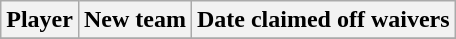<table class="wikitable">
<tr>
<th>Player</th>
<th>New team</th>
<th>Date claimed off waivers</th>
</tr>
<tr>
</tr>
</table>
